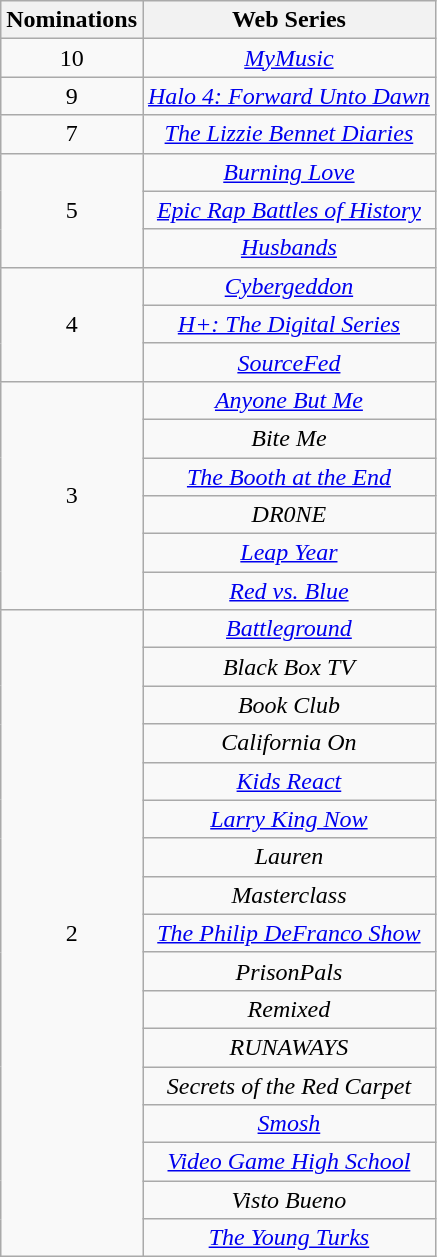<table class="wikitable plainrowheaders" style="text-align:center;">
<tr>
<th scope="col" style="width:55px;">Nominations</th>
<th scope="col" style="text-align:center;">Web Series</th>
</tr>
<tr>
<td>10</td>
<td><em><a href='#'>MyMusic</a></em></td>
</tr>
<tr>
<td scope="row" style="text-align:center">9</td>
<td><em><a href='#'>Halo 4: Forward Unto Dawn</a></em></td>
</tr>
<tr>
<td scope="row" style="text-align:center">7</td>
<td><em><a href='#'>The Lizzie Bennet Diaries</a></em></td>
</tr>
<tr>
<td rowspan="3">5</td>
<td><em><a href='#'>Burning Love</a></em></td>
</tr>
<tr>
<td><em><a href='#'>Epic Rap Battles of History</a></em></td>
</tr>
<tr>
<td><em><a href='#'>Husbands</a></em></td>
</tr>
<tr>
<td rowspan="3">4</td>
<td><em><a href='#'>Cybergeddon</a></em></td>
</tr>
<tr>
<td><em><a href='#'>H+: The Digital Series</a></em></td>
</tr>
<tr>
<td><em><a href='#'>SourceFed</a></em></td>
</tr>
<tr>
<td rowspan="6">3</td>
<td><em><a href='#'>Anyone But Me</a></em></td>
</tr>
<tr>
<td><em>Bite Me</em></td>
</tr>
<tr>
<td><em><a href='#'>The Booth at the End</a></em></td>
</tr>
<tr>
<td><em>DR0NE</em></td>
</tr>
<tr>
<td><em><a href='#'>Leap Year</a></em></td>
</tr>
<tr>
<td><em><a href='#'>Red vs. Blue</a></em></td>
</tr>
<tr>
<td rowspan="17">2</td>
<td><em><a href='#'>Battleground</a></em></td>
</tr>
<tr>
<td><em>Black Box TV</em></td>
</tr>
<tr>
<td><em>Book Club</em></td>
</tr>
<tr>
<td><em>California On</em></td>
</tr>
<tr>
<td><em><a href='#'>Kids React</a></em></td>
</tr>
<tr>
<td><em><a href='#'>Larry King Now</a></em></td>
</tr>
<tr>
<td><em>Lauren</em></td>
</tr>
<tr>
<td><em>Masterclass</em></td>
</tr>
<tr>
<td><em><a href='#'>The Philip DeFranco Show</a></em></td>
</tr>
<tr>
<td><em>PrisonPals</em></td>
</tr>
<tr>
<td><em>Remixed</em></td>
</tr>
<tr>
<td><em>RUNAWAYS</em></td>
</tr>
<tr>
<td><em>Secrets of the Red Carpet</em></td>
</tr>
<tr>
<td><em><a href='#'>Smosh</a></em></td>
</tr>
<tr>
<td><em><a href='#'>Video Game High School</a></em></td>
</tr>
<tr>
<td><em>Visto Bueno</em></td>
</tr>
<tr>
<td><em><a href='#'>The Young Turks</a></em></td>
</tr>
</table>
